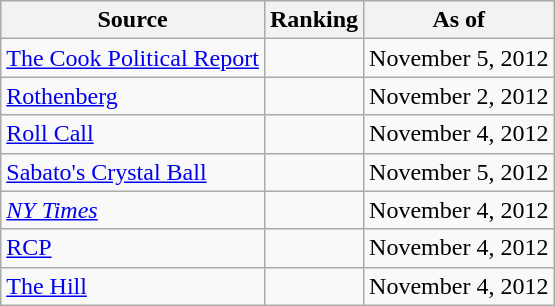<table class="wikitable" style="text-align:center">
<tr>
<th>Source</th>
<th>Ranking</th>
<th>As of</th>
</tr>
<tr>
<td align=left><a href='#'>The Cook Political Report</a></td>
<td></td>
<td>November 5, 2012</td>
</tr>
<tr>
<td align=left><a href='#'>Rothenberg</a></td>
<td></td>
<td>November 2, 2012</td>
</tr>
<tr>
<td align=left><a href='#'>Roll Call</a></td>
<td></td>
<td>November 4, 2012</td>
</tr>
<tr>
<td align=left><a href='#'>Sabato's Crystal Ball</a></td>
<td></td>
<td>November 5, 2012</td>
</tr>
<tr>
<td align=left><a href='#'><em>NY Times</em></a></td>
<td></td>
<td>November 4, 2012</td>
</tr>
<tr>
<td align="left"><a href='#'>RCP</a></td>
<td></td>
<td>November 4, 2012</td>
</tr>
<tr>
<td align=left><a href='#'>The Hill</a></td>
<td></td>
<td>November 4, 2012</td>
</tr>
</table>
